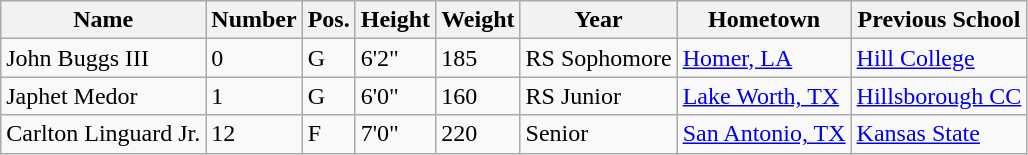<table class="wikitable sortable" border="1">
<tr>
<th>Name</th>
<th>Number</th>
<th>Pos.</th>
<th>Height</th>
<th>Weight</th>
<th>Year</th>
<th>Hometown</th>
<th class="unsortable">Previous School</th>
</tr>
<tr>
<td>John Buggs III</td>
<td>0</td>
<td>G</td>
<td>6'2"</td>
<td>185</td>
<td>RS Sophomore</td>
<td><a href='#'>Homer, LA</a></td>
<td><a href='#'>Hill College</a></td>
</tr>
<tr>
<td>Japhet Medor</td>
<td>1</td>
<td>G</td>
<td>6'0"</td>
<td>160</td>
<td>RS Junior</td>
<td><a href='#'>Lake Worth, TX</a></td>
<td><a href='#'>Hillsborough CC</a></td>
</tr>
<tr>
<td>Carlton Linguard Jr.</td>
<td>12</td>
<td>F</td>
<td>7'0"</td>
<td>220</td>
<td>Senior</td>
<td><a href='#'>San Antonio, TX</a></td>
<td><a href='#'>Kansas State</a></td>
</tr>
</table>
